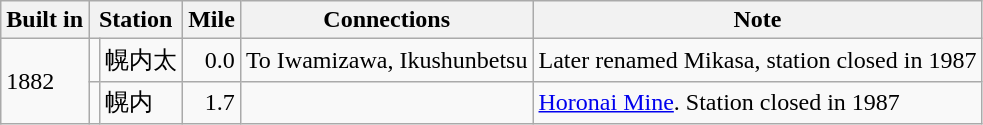<table class=wikitable>
<tr>
<th>Built in</th>
<th colspan=2>Station</th>
<th>Mile</th>
<th>Connections</th>
<th>Note</th>
</tr>
<tr>
<td rowspan=2>1882</td>
<td></td>
<td>幌内太</td>
<td style="text-align:right">0.0</td>
<td>To Iwamizawa, Ikushunbetsu</td>
<td>Later renamed Mikasa, station closed in 1987</td>
</tr>
<tr>
<td></td>
<td>幌内</td>
<td style="text-align:right">1.7</td>
<td></td>
<td><a href='#'>Horonai Mine</a>. Station closed in 1987</td>
</tr>
</table>
